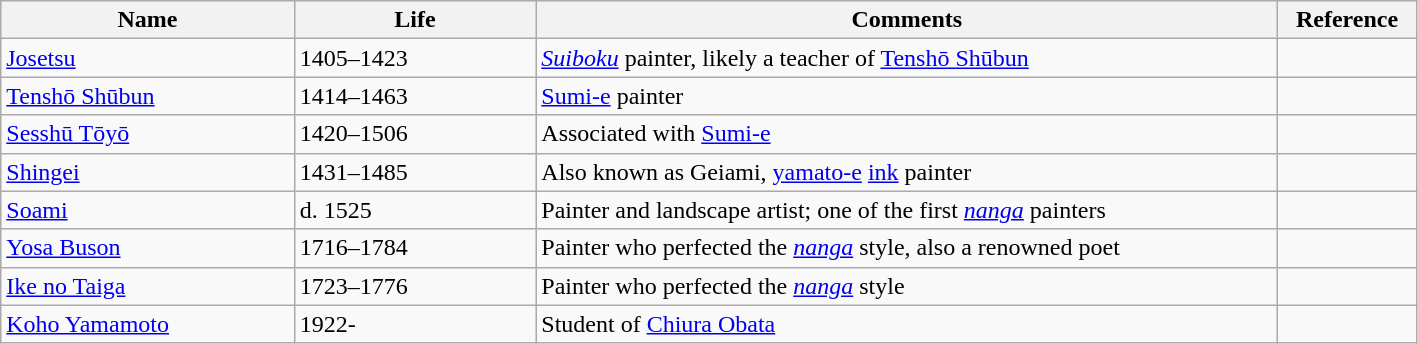<table class=wikitable>
<tr>
<th style="width:17%;">Name</th>
<th style="width:14%;">Life</th>
<th style="width:43%;">Comments</th>
<th style="width:8%;">Reference</th>
</tr>
<tr valign=top>
<td><a href='#'>Josetsu</a></td>
<td>1405–1423</td>
<td><em><a href='#'>Suiboku</a></em> painter, likely a teacher of <a href='#'>Tenshō Shūbun</a></td>
<td></td>
</tr>
<tr valign=top>
<td><a href='#'>Tenshō Shūbun</a></td>
<td>1414–1463</td>
<td><a href='#'>Sumi-e</a> painter</td>
<td></td>
</tr>
<tr valign=top>
<td><a href='#'>Sesshū Tōyō</a></td>
<td>1420–1506</td>
<td>Associated with <a href='#'>Sumi-e</a></td>
<td></td>
</tr>
<tr valign=top>
<td><a href='#'>Shingei</a></td>
<td>1431–1485</td>
<td>Also known as Geiami, <a href='#'>yamato-e</a> <a href='#'>ink</a> painter</td>
<td></td>
</tr>
<tr valign=top>
<td><a href='#'>Soami</a></td>
<td>d. 1525</td>
<td>Painter and landscape artist; one of the first <em><a href='#'>nanga</a></em> painters</td>
<td></td>
</tr>
<tr valign=top>
<td><a href='#'>Yosa Buson</a></td>
<td>1716–1784</td>
<td>Painter who perfected the <em><a href='#'>nanga</a></em> style, also a renowned poet</td>
<td></td>
</tr>
<tr valign=top>
<td><a href='#'>Ike no Taiga</a></td>
<td>1723–1776</td>
<td>Painter who perfected the <em><a href='#'>nanga</a></em> style</td>
<td></td>
</tr>
<tr valign=top>
<td><a href='#'>Koho Yamamoto</a></td>
<td>1922-</td>
<td>Student of <a href='#'>Chiura Obata</a></td>
</tr>
</table>
